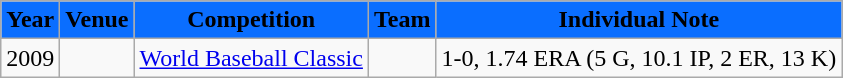<table class="wikitable">
<tr>
<th style="background:#0A6EFF"><span>Year</span></th>
<th style="background:#0A6EFF"><span>Venue</span></th>
<th style="background:#0A6EFF"><span>Competition</span></th>
<th style="background:#0A6EFF"><span>Team</span></th>
<th style="background:#0A6EFF"><span>Individual Note</span></th>
</tr>
<tr>
<td>2009</td>
<td></td>
<td><a href='#'>World Baseball Classic</a></td>
<td style="text-align:center"></td>
<td>1-0, 1.74 ERA (5 G, 10.1 IP, 2 ER, 13 K)</td>
</tr>
</table>
